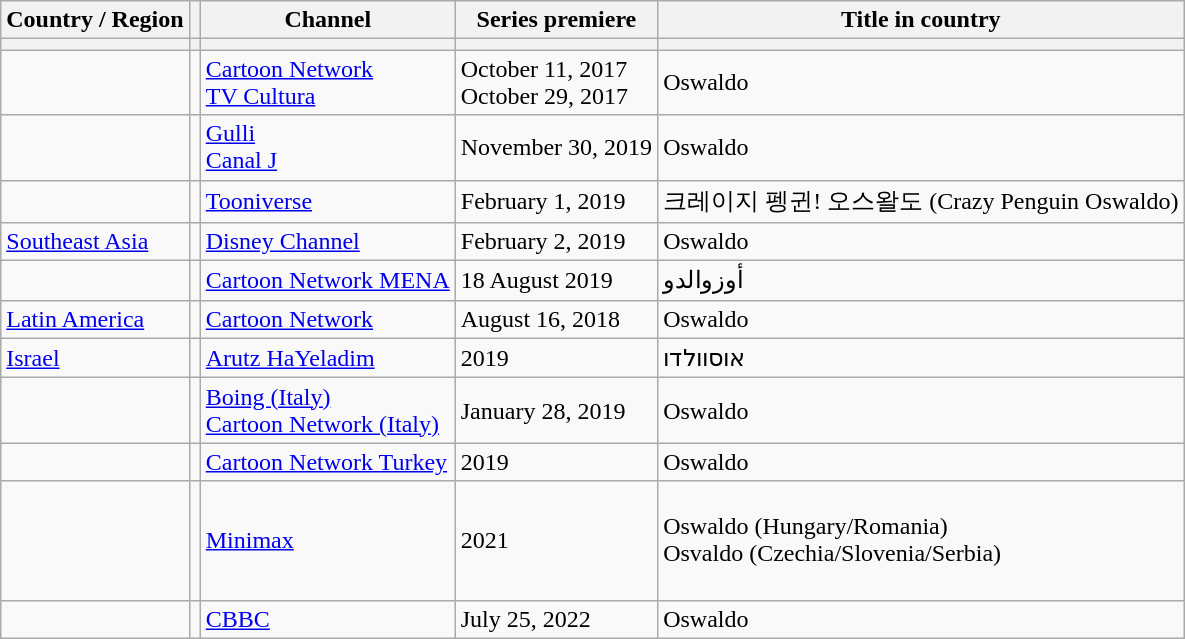<table class="wikitable">
<tr>
<th>Country / Region</th>
<th></th>
<th>Channel</th>
<th>Series premiere</th>
<th>Title in country</th>
</tr>
<tr>
<th></th>
<th></th>
<th></th>
<th></th>
<th></th>
</tr>
<tr>
<td></td>
<td></td>
<td><a href='#'>Cartoon Network</a><br><a href='#'>TV Cultura</a></td>
<td>October 11, 2017<br>October 29, 2017</td>
<td>Oswaldo</td>
</tr>
<tr>
<td></td>
<td></td>
<td><a href='#'>Gulli</a><br><a href='#'>Canal J</a></td>
<td>November 30, 2019</td>
<td>Oswaldo</td>
</tr>
<tr>
<td></td>
<td></td>
<td><a href='#'>Tooniverse</a></td>
<td>February 1, 2019</td>
<td>크레이지 펭귄! 오스왈도 (Crazy Penguin Oswaldo)</td>
</tr>
<tr>
<td><a href='#'>Southeast Asia</a></td>
<td></td>
<td><a href='#'>Disney Channel</a></td>
<td>February 2, 2019</td>
<td>Oswaldo</td>
</tr>
<tr>
<td></td>
<td></td>
<td><a href='#'>Cartoon Network MENA</a></td>
<td>18 August 2019</td>
<td>أوزوالدو</td>
</tr>
<tr>
<td><a href='#'>Latin America</a></td>
<td></td>
<td><a href='#'>Cartoon Network</a></td>
<td>August 16, 2018</td>
<td>Oswaldo</td>
</tr>
<tr>
<td><a href='#'>Israel</a></td>
<td></td>
<td><a href='#'>Arutz HaYeladim</a></td>
<td>2019</td>
<td>אוסוולדו</td>
</tr>
<tr>
<td></td>
<td></td>
<td><a href='#'>Boing (Italy)</a><br><a href='#'>Cartoon Network (Italy)</a></td>
<td>January 28, 2019</td>
<td>Oswaldo</td>
</tr>
<tr>
<td></td>
<td></td>
<td><a href='#'>Cartoon Network Turkey</a></td>
<td>2019</td>
<td>Oswaldo</td>
</tr>
<tr>
<td><br><br><br><br></td>
<td></td>
<td><a href='#'>Minimax</a></td>
<td>2021</td>
<td>Oswaldo (Hungary/Romania)<br>Osvaldo (Czechia/Slovenia/Serbia)</td>
</tr>
<tr>
<td></td>
<td></td>
<td><a href='#'>CBBC</a></td>
<td>July 25, 2022</td>
<td>Oswaldo</td>
</tr>
</table>
